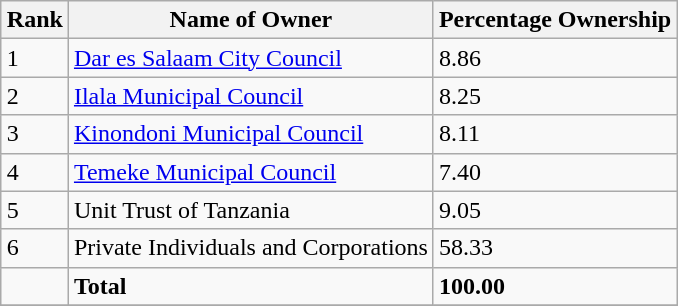<table class="wikitable sortable" style="margin-left:auto;margin-right:auto">
<tr>
<th>Rank</th>
<th>Name of Owner</th>
<th>Percentage Ownership</th>
</tr>
<tr>
<td>1</td>
<td><a href='#'>Dar es Salaam City Council</a></td>
<td>8.86</td>
</tr>
<tr>
<td>2</td>
<td><a href='#'>Ilala Municipal Council</a></td>
<td>8.25</td>
</tr>
<tr>
<td>3</td>
<td><a href='#'>Kinondoni Municipal Council</a></td>
<td>8.11</td>
</tr>
<tr>
<td>4</td>
<td><a href='#'>Temeke Municipal Council</a></td>
<td>7.40</td>
</tr>
<tr>
<td>5</td>
<td>Unit Trust of Tanzania</td>
<td>9.05</td>
</tr>
<tr>
<td>6</td>
<td>Private Individuals and Corporations</td>
<td>58.33</td>
</tr>
<tr>
<td></td>
<td><strong>Total</strong></td>
<td><strong>100.00</strong></td>
</tr>
<tr>
</tr>
</table>
